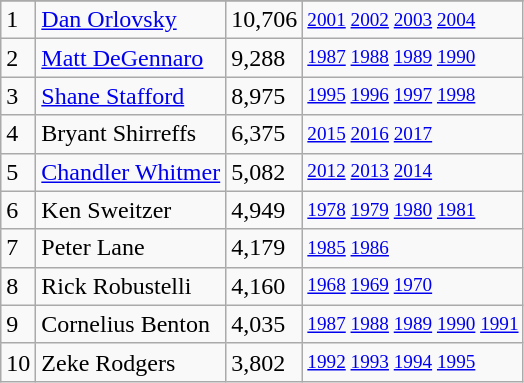<table class="wikitable">
<tr>
</tr>
<tr>
<td>1</td>
<td><a href='#'>Dan Orlovsky</a></td>
<td>10,706</td>
<td style="font-size:80%;"><a href='#'>2001</a> <a href='#'>2002</a> <a href='#'>2003</a> <a href='#'>2004</a></td>
</tr>
<tr>
<td>2</td>
<td><a href='#'>Matt DeGennaro</a></td>
<td>9,288</td>
<td style="font-size:80%;"><a href='#'>1987</a> <a href='#'>1988</a> <a href='#'>1989</a> <a href='#'>1990</a></td>
</tr>
<tr>
<td>3</td>
<td><a href='#'>Shane Stafford</a></td>
<td>8,975</td>
<td style="font-size:80%;"><a href='#'>1995</a> <a href='#'>1996</a> <a href='#'>1997</a> <a href='#'>1998</a></td>
</tr>
<tr>
<td>4</td>
<td>Bryant Shirreffs</td>
<td>6,375</td>
<td style="font-size:80%;"><a href='#'>2015</a> <a href='#'>2016</a> <a href='#'>2017</a></td>
</tr>
<tr>
<td>5</td>
<td><a href='#'>Chandler Whitmer</a></td>
<td>5,082</td>
<td style="font-size:80%;"><a href='#'>2012</a> <a href='#'>2013</a> <a href='#'>2014</a></td>
</tr>
<tr>
<td>6</td>
<td>Ken Sweitzer</td>
<td>4,949</td>
<td style="font-size:80%;"><a href='#'>1978</a> <a href='#'>1979</a> <a href='#'>1980</a> <a href='#'>1981</a></td>
</tr>
<tr>
<td>7</td>
<td>Peter Lane</td>
<td>4,179</td>
<td style="font-size:80%;"><a href='#'>1985</a> <a href='#'>1986</a></td>
</tr>
<tr>
<td>8</td>
<td>Rick Robustelli</td>
<td>4,160</td>
<td style="font-size:80%;"><a href='#'>1968</a> <a href='#'>1969</a> <a href='#'>1970</a></td>
</tr>
<tr>
<td>9</td>
<td>Cornelius Benton</td>
<td>4,035</td>
<td style="font-size:80%;"><a href='#'>1987</a> <a href='#'>1988</a> <a href='#'>1989</a> <a href='#'>1990</a> <a href='#'>1991</a></td>
</tr>
<tr>
<td>10</td>
<td>Zeke Rodgers</td>
<td>3,802</td>
<td style="font-size:80%;"><a href='#'>1992</a> <a href='#'>1993</a> <a href='#'>1994</a> <a href='#'>1995</a></td>
</tr>
</table>
